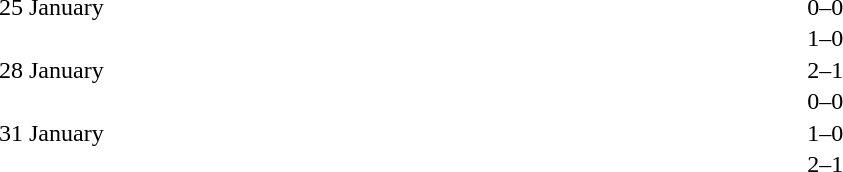<table cellspacing=1 width=70%>
<tr>
<th width=25%></th>
<th width=30%></th>
<th width=15%></th>
<th width=30%></th>
</tr>
<tr>
<td>25 January</td>
<td align=right></td>
<td align=center>0–0</td>
<td></td>
</tr>
<tr>
<td></td>
<td align=right></td>
<td align=center>1–0</td>
<td></td>
</tr>
<tr>
<td>28 January</td>
<td align=right></td>
<td align=center>2–1</td>
<td></td>
</tr>
<tr>
<td></td>
<td align=right></td>
<td align=center>0–0</td>
<td></td>
</tr>
<tr>
<td>31 January</td>
<td align=right></td>
<td align=center>1–0</td>
<td></td>
</tr>
<tr>
<td></td>
<td align=right></td>
<td align=center>2–1</td>
<td></td>
</tr>
</table>
